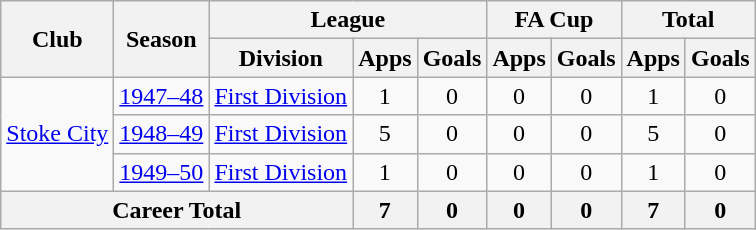<table class="wikitable" style="text-align: center;">
<tr>
<th rowspan="2">Club</th>
<th rowspan="2">Season</th>
<th colspan="3">League</th>
<th colspan="2">FA Cup</th>
<th colspan="2">Total</th>
</tr>
<tr>
<th>Division</th>
<th>Apps</th>
<th>Goals</th>
<th>Apps</th>
<th>Goals</th>
<th>Apps</th>
<th>Goals</th>
</tr>
<tr>
<td rowspan="3"><a href='#'>Stoke City</a></td>
<td><a href='#'>1947–48</a></td>
<td><a href='#'>First Division</a></td>
<td>1</td>
<td>0</td>
<td>0</td>
<td>0</td>
<td>1</td>
<td>0</td>
</tr>
<tr>
<td><a href='#'>1948–49</a></td>
<td><a href='#'>First Division</a></td>
<td>5</td>
<td>0</td>
<td>0</td>
<td>0</td>
<td>5</td>
<td>0</td>
</tr>
<tr>
<td><a href='#'>1949–50</a></td>
<td><a href='#'>First Division</a></td>
<td>1</td>
<td>0</td>
<td>0</td>
<td>0</td>
<td>1</td>
<td>0</td>
</tr>
<tr>
<th colspan="3">Career Total</th>
<th>7</th>
<th>0</th>
<th>0</th>
<th>0</th>
<th>7</th>
<th>0</th>
</tr>
</table>
